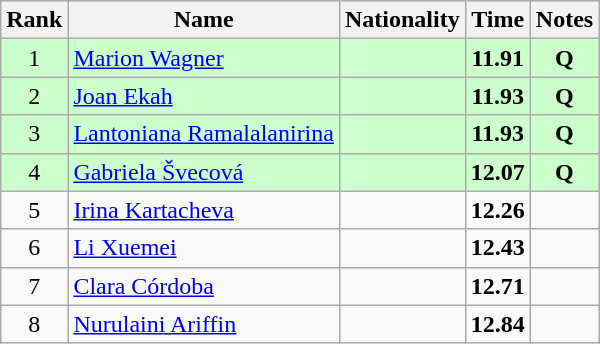<table class="wikitable sortable" style="text-align:center">
<tr>
<th>Rank</th>
<th>Name</th>
<th>Nationality</th>
<th>Time</th>
<th>Notes</th>
</tr>
<tr bgcolor=ccffcc>
<td>1</td>
<td align=left><a href='#'>Marion Wagner</a></td>
<td align=left></td>
<td><strong>11.91</strong></td>
<td><strong>Q</strong></td>
</tr>
<tr bgcolor=ccffcc>
<td>2</td>
<td align=left><a href='#'>Joan Ekah</a></td>
<td align=left></td>
<td><strong>11.93</strong></td>
<td><strong>Q</strong></td>
</tr>
<tr bgcolor=ccffcc>
<td>3</td>
<td align=left><a href='#'>Lantoniana Ramalalanirina</a></td>
<td align=left></td>
<td><strong>11.93</strong></td>
<td><strong>Q</strong></td>
</tr>
<tr bgcolor=ccffcc>
<td>4</td>
<td align=left><a href='#'>Gabriela Švecová</a></td>
<td align=left></td>
<td><strong>12.07</strong></td>
<td><strong>Q</strong></td>
</tr>
<tr>
<td>5</td>
<td align=left><a href='#'>Irina Kartacheva</a></td>
<td align=left></td>
<td><strong>12.26</strong></td>
<td></td>
</tr>
<tr>
<td>6</td>
<td align=left><a href='#'>Li Xuemei</a></td>
<td align=left></td>
<td><strong>12.43</strong></td>
<td></td>
</tr>
<tr>
<td>7</td>
<td align=left><a href='#'>Clara Córdoba</a></td>
<td align=left></td>
<td><strong>12.71</strong></td>
<td></td>
</tr>
<tr>
<td>8</td>
<td align=left><a href='#'>Nurulaini Ariffin</a></td>
<td align=left></td>
<td><strong>12.84</strong></td>
<td></td>
</tr>
</table>
